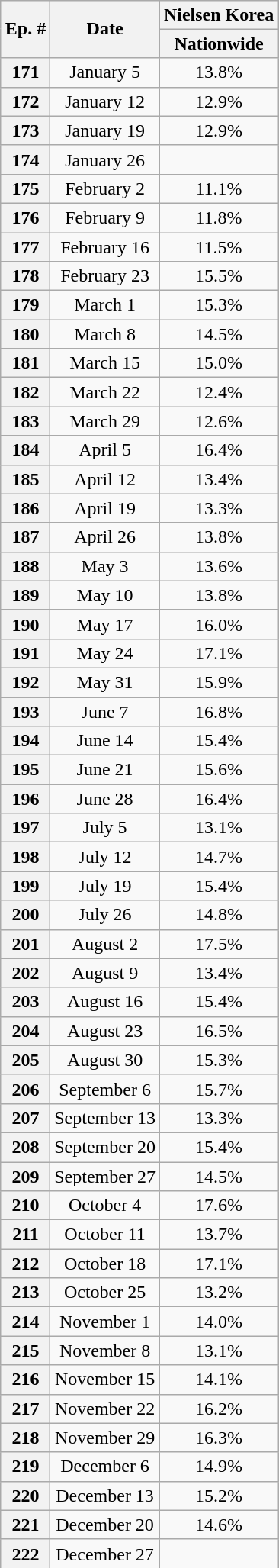<table class="wikitable" style="text-align:center;max-width:650px; margin-left: auto; margin-right: auto; border: none;">
<tr>
</tr>
<tr>
<th rowspan=2>Ep. #</th>
<th rowspan=2>Date</th>
<th>Nielsen Korea</th>
</tr>
<tr>
<th colspan=2>Nationwide</th>
</tr>
<tr>
<th>171</th>
<td>January 5</td>
<td>13.8%</td>
</tr>
<tr>
<th>172</th>
<td>January 12</td>
<td>12.9%</td>
</tr>
<tr>
<th>173</th>
<td>January 19</td>
<td>12.9%</td>
</tr>
<tr>
<th>174</th>
<td>January 26</td>
<td></td>
</tr>
<tr>
<th>175</th>
<td>February 2</td>
<td>11.1%</td>
</tr>
<tr>
<th>176</th>
<td>February 9</td>
<td>11.8%</td>
</tr>
<tr>
<th>177</th>
<td>February 16</td>
<td>11.5%</td>
</tr>
<tr>
<th>178</th>
<td>February 23</td>
<td>15.5%</td>
</tr>
<tr>
<th>179</th>
<td>March 1</td>
<td>15.3%</td>
</tr>
<tr>
<th>180</th>
<td>March 8</td>
<td>14.5%</td>
</tr>
<tr>
<th>181</th>
<td>March 15</td>
<td>15.0%</td>
</tr>
<tr>
<th>182</th>
<td>March 22</td>
<td>12.4%</td>
</tr>
<tr>
<th>183</th>
<td>March 29</td>
<td>12.6%</td>
</tr>
<tr>
<th>184</th>
<td>April 5</td>
<td>16.4%</td>
</tr>
<tr>
<th>185</th>
<td>April 12</td>
<td>13.4%</td>
</tr>
<tr>
<th>186</th>
<td>April 19</td>
<td>13.3%</td>
</tr>
<tr>
<th>187</th>
<td>April 26</td>
<td>13.8%</td>
</tr>
<tr>
<th>188</th>
<td>May 3</td>
<td>13.6%</td>
</tr>
<tr>
<th>189</th>
<td>May 10</td>
<td>13.8%</td>
</tr>
<tr>
<th>190</th>
<td>May 17</td>
<td>16.0%</td>
</tr>
<tr>
<th>191</th>
<td>May 24</td>
<td>17.1%</td>
</tr>
<tr>
<th>192</th>
<td>May 31</td>
<td>15.9%</td>
</tr>
<tr>
<th>193</th>
<td>June 7</td>
<td>16.8%</td>
</tr>
<tr>
<th>194</th>
<td>June 14</td>
<td>15.4%</td>
</tr>
<tr>
<th>195</th>
<td>June 21</td>
<td>15.6%</td>
</tr>
<tr>
<th>196</th>
<td>June 28</td>
<td>16.4%</td>
</tr>
<tr>
<th>197</th>
<td>July 5</td>
<td>13.1%</td>
</tr>
<tr>
<th>198</th>
<td>July 12</td>
<td>14.7%</td>
</tr>
<tr>
<th>199</th>
<td>July 19</td>
<td>15.4%</td>
</tr>
<tr>
<th>200</th>
<td>July 26</td>
<td>14.8%</td>
</tr>
<tr>
<th>201</th>
<td>August 2</td>
<td>17.5%</td>
</tr>
<tr>
<th>202</th>
<td>August 9</td>
<td>13.4%</td>
</tr>
<tr>
<th>203</th>
<td>August 16</td>
<td>15.4%</td>
</tr>
<tr>
<th>204</th>
<td>August 23</td>
<td>16.5%</td>
</tr>
<tr>
<th>205</th>
<td>August 30</td>
<td>15.3%</td>
</tr>
<tr>
<th>206</th>
<td>September 6</td>
<td>15.7%</td>
</tr>
<tr>
<th>207</th>
<td>September 13</td>
<td>13.3%</td>
</tr>
<tr>
<th>208</th>
<td>September 20</td>
<td>15.4%</td>
</tr>
<tr>
<th>209</th>
<td>September 27</td>
<td>14.5%</td>
</tr>
<tr>
<th>210</th>
<td>October 4</td>
<td>17.6%</td>
</tr>
<tr>
<th>211</th>
<td>October 11</td>
<td>13.7%</td>
</tr>
<tr>
<th>212</th>
<td>October 18</td>
<td>17.1%</td>
</tr>
<tr>
<th>213</th>
<td>October 25</td>
<td>13.2%</td>
</tr>
<tr>
<th>214</th>
<td>November 1</td>
<td>14.0%</td>
</tr>
<tr>
<th>215</th>
<td>November 8</td>
<td>13.1%</td>
</tr>
<tr>
<th>216</th>
<td>November 15</td>
<td>14.1%</td>
</tr>
<tr>
<th>217</th>
<td>November 22</td>
<td>16.2%</td>
</tr>
<tr>
<th>218</th>
<td>November 29</td>
<td>16.3%</td>
</tr>
<tr>
<th>219</th>
<td>December 6</td>
<td>14.9%</td>
</tr>
<tr>
<th>220</th>
<td>December 13</td>
<td>15.2%</td>
</tr>
<tr>
<th>221</th>
<td>December 20</td>
<td>14.6%</td>
</tr>
<tr>
<th>222</th>
<td>December 27</td>
<td></td>
</tr>
<tr>
</tr>
</table>
